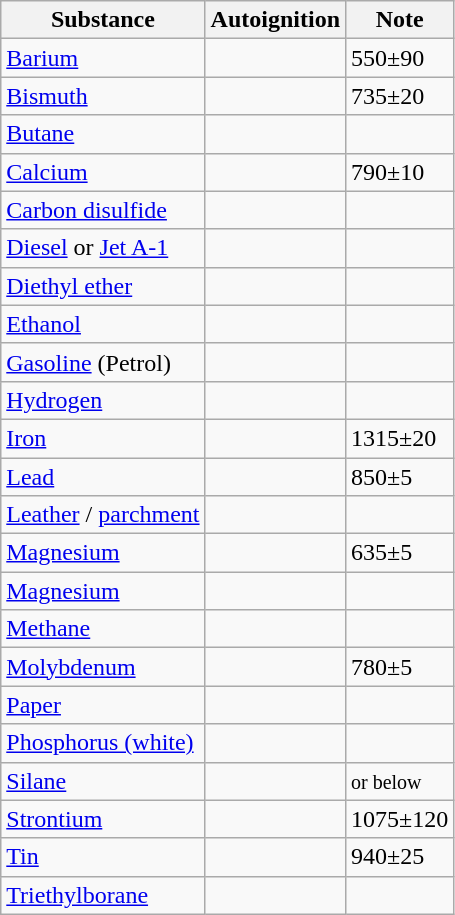<table class="wikitable sortable">
<tr>
<th>Substance</th>
<th data-sort-type="number">Autoignition</th>
<th scope="col" class="unsortable">Note</th>
</tr>
<tr>
<td><a href='#'>Barium</a></td>
<td></td>
<td>550±90</td>
</tr>
<tr>
<td><a href='#'>Bismuth</a></td>
<td></td>
<td>735±20</td>
</tr>
<tr>
<td><a href='#'>Butane</a></td>
<td></td>
<td></td>
</tr>
<tr>
<td><a href='#'>Calcium</a></td>
<td></td>
<td>790±10</td>
</tr>
<tr>
<td><a href='#'>Carbon disulfide</a></td>
<td></td>
<td></td>
</tr>
<tr>
<td><a href='#'>Diesel</a> or <a href='#'>Jet A-1</a></td>
<td></td>
<td></td>
</tr>
<tr>
<td><a href='#'>Diethyl ether</a></td>
<td></td>
<td></td>
</tr>
<tr>
<td><a href='#'>Ethanol</a></td>
<td></td>
<td></td>
</tr>
<tr>
<td><a href='#'>Gasoline</a> (Petrol)</td>
<td></td>
<td></td>
</tr>
<tr>
<td><a href='#'>Hydrogen</a></td>
<td></td>
<td></td>
</tr>
<tr>
<td><a href='#'>Iron</a></td>
<td></td>
<td>1315±20</td>
</tr>
<tr>
<td><a href='#'>Lead</a></td>
<td></td>
<td>850±5</td>
</tr>
<tr>
<td><a href='#'>Leather</a> / <a href='#'>parchment</a></td>
<td></td>
<td></td>
</tr>
<tr>
<td><a href='#'>Magnesium</a></td>
<td></td>
<td>635±5</td>
</tr>
<tr>
<td><a href='#'>Magnesium</a></td>
<td></td>
<td></td>
</tr>
<tr>
<td><a href='#'>Methane</a></td>
<td></td>
<td></td>
</tr>
<tr>
<td><a href='#'>Molybdenum</a></td>
<td></td>
<td>780±5</td>
</tr>
<tr>
<td><a href='#'>Paper</a></td>
<td></td>
<td></td>
</tr>
<tr>
<td><a href='#'>Phosphorus (white)</a></td>
<td></td>
<td></td>
</tr>
<tr>
<td><a href='#'>Silane</a></td>
<td></td>
<td> <small>or below</small></td>
</tr>
<tr>
<td><a href='#'>Strontium</a></td>
<td></td>
<td>1075±120</td>
</tr>
<tr>
<td><a href='#'>Tin</a></td>
<td></td>
<td>940±25</td>
</tr>
<tr>
<td><a href='#'>Triethylborane</a></td>
<td></td>
<td></td>
</tr>
</table>
